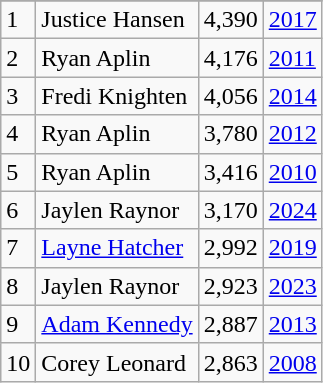<table class="wikitable">
<tr>
</tr>
<tr>
<td>1</td>
<td>Justice Hansen</td>
<td><abbr>4,390</abbr></td>
<td><a href='#'>2017</a></td>
</tr>
<tr>
<td>2</td>
<td>Ryan Aplin</td>
<td><abbr>4,176</abbr></td>
<td><a href='#'>2011</a></td>
</tr>
<tr>
<td>3</td>
<td>Fredi Knighten</td>
<td><abbr>4,056</abbr></td>
<td><a href='#'>2014</a></td>
</tr>
<tr>
<td>4</td>
<td>Ryan Aplin</td>
<td><abbr>3,780</abbr></td>
<td><a href='#'>2012</a></td>
</tr>
<tr>
<td>5</td>
<td>Ryan Aplin</td>
<td><abbr>3,416</abbr></td>
<td><a href='#'>2010</a></td>
</tr>
<tr>
<td>6</td>
<td>Jaylen Raynor</td>
<td><abbr>3,170</abbr></td>
<td><a href='#'>2024</a></td>
</tr>
<tr>
<td>7</td>
<td><a href='#'>Layne Hatcher</a></td>
<td><abbr>2,992</abbr></td>
<td><a href='#'>2019</a></td>
</tr>
<tr>
<td>8</td>
<td>Jaylen Raynor</td>
<td><abbr>2,923</abbr></td>
<td><a href='#'>2023</a></td>
</tr>
<tr>
<td>9</td>
<td><a href='#'>Adam Kennedy</a></td>
<td><abbr>2,887</abbr></td>
<td><a href='#'>2013</a></td>
</tr>
<tr>
<td>10</td>
<td>Corey Leonard</td>
<td><abbr>2,863</abbr></td>
<td><a href='#'>2008</a></td>
</tr>
</table>
